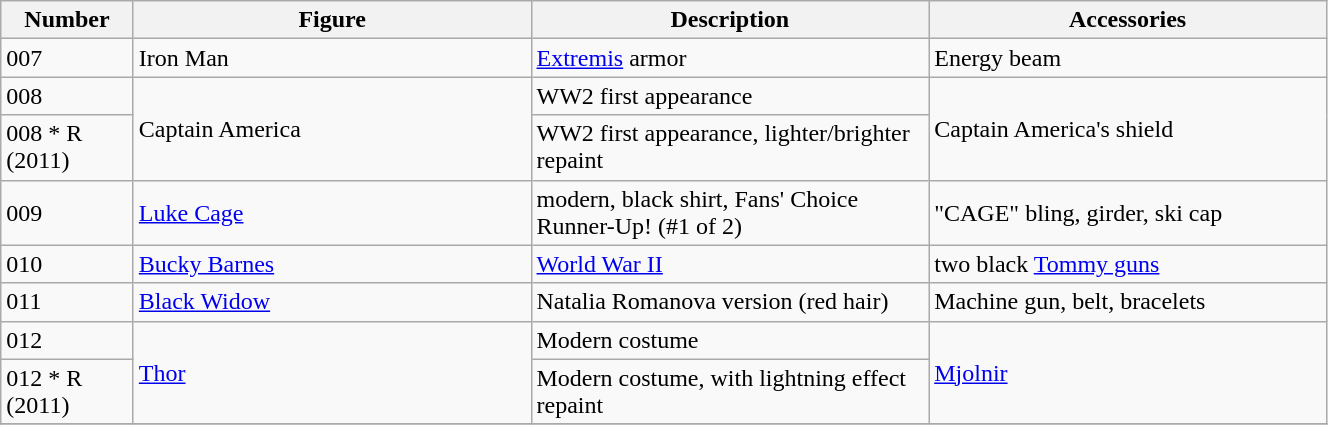<table class="wikitable" width="70%">
<tr>
<th width=10%>Number</th>
<th width=30%>Figure</th>
<th width=30%>Description</th>
<th width=30%>Accessories</th>
</tr>
<tr>
<td>007</td>
<td>Iron Man</td>
<td><a href='#'>Extremis</a> armor</td>
<td>Energy beam</td>
</tr>
<tr>
<td>008</td>
<td rowspan="2">Captain America</td>
<td>WW2 first appearance</td>
<td rowspan="2">Captain America's shield</td>
</tr>
<tr>
<td>008 * R (2011)</td>
<td>WW2 first appearance, lighter/brighter repaint</td>
</tr>
<tr>
<td>009</td>
<td><a href='#'>Luke Cage</a></td>
<td>modern, black shirt, Fans' Choice Runner-Up! (#1 of 2)</td>
<td>"CAGE" bling, girder, ski cap</td>
</tr>
<tr>
<td>010</td>
<td><a href='#'>Bucky Barnes</a></td>
<td><a href='#'>World War II</a></td>
<td>two black <a href='#'>Tommy guns</a></td>
</tr>
<tr>
<td>011</td>
<td><a href='#'>Black Widow</a></td>
<td>Natalia Romanova version (red hair)</td>
<td>Machine gun, belt, bracelets</td>
</tr>
<tr>
<td>012</td>
<td rowspan="2"><a href='#'>Thor</a></td>
<td>Modern costume</td>
<td rowspan="2"><a href='#'>Mjolnir</a></td>
</tr>
<tr>
<td>012 * R (2011)</td>
<td>Modern costume, with lightning effect repaint</td>
</tr>
<tr>
</tr>
</table>
